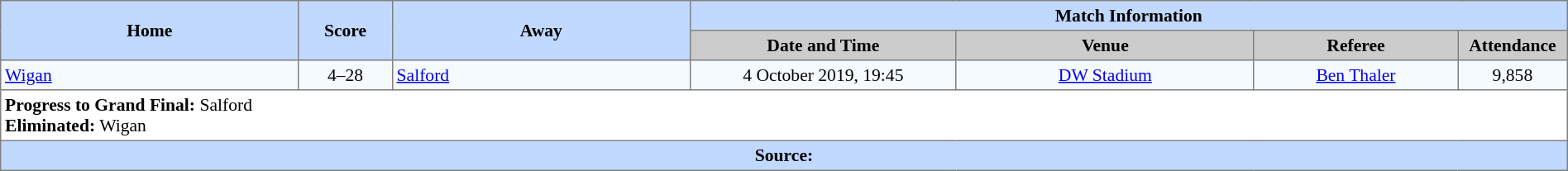<table border=1 style="border-collapse:collapse; font-size:90%; text-align:center;" cellpadding=3 cellspacing=0 width=100%>
<tr bgcolor=#C1D8FF>
<th rowspan=2 width=19%>Home</th>
<th rowspan=2 width=6%>Score</th>
<th rowspan=2 width=19%>Away</th>
<th colspan=6>Match Information</th>
</tr>
<tr bgcolor=#CCCCCC>
<th width=17%>Date and Time</th>
<th width=19%>Venue</th>
<th width=13%>Referee</th>
<th width=7%>Attendance</th>
</tr>
<tr bgcolor=#F5FAFF>
<td align=left> <a href='#'>Wigan</a></td>
<td>4–28</td>
<td align=left> <a href='#'>Salford</a></td>
<td>4 October 2019, 19:45</td>
<td><a href='#'>DW Stadium</a></td>
<td><a href='#'>Ben Thaler</a></td>
<td>9,858</td>
</tr>
<tr>
<td colspan="7" align="left"><strong>Progress to Grand Final:</strong> Salford <br><strong>Eliminated:</strong> Wigan</td>
</tr>
<tr bgcolor=#C1D8FF>
<th colspan=12>Source:</th>
</tr>
</table>
